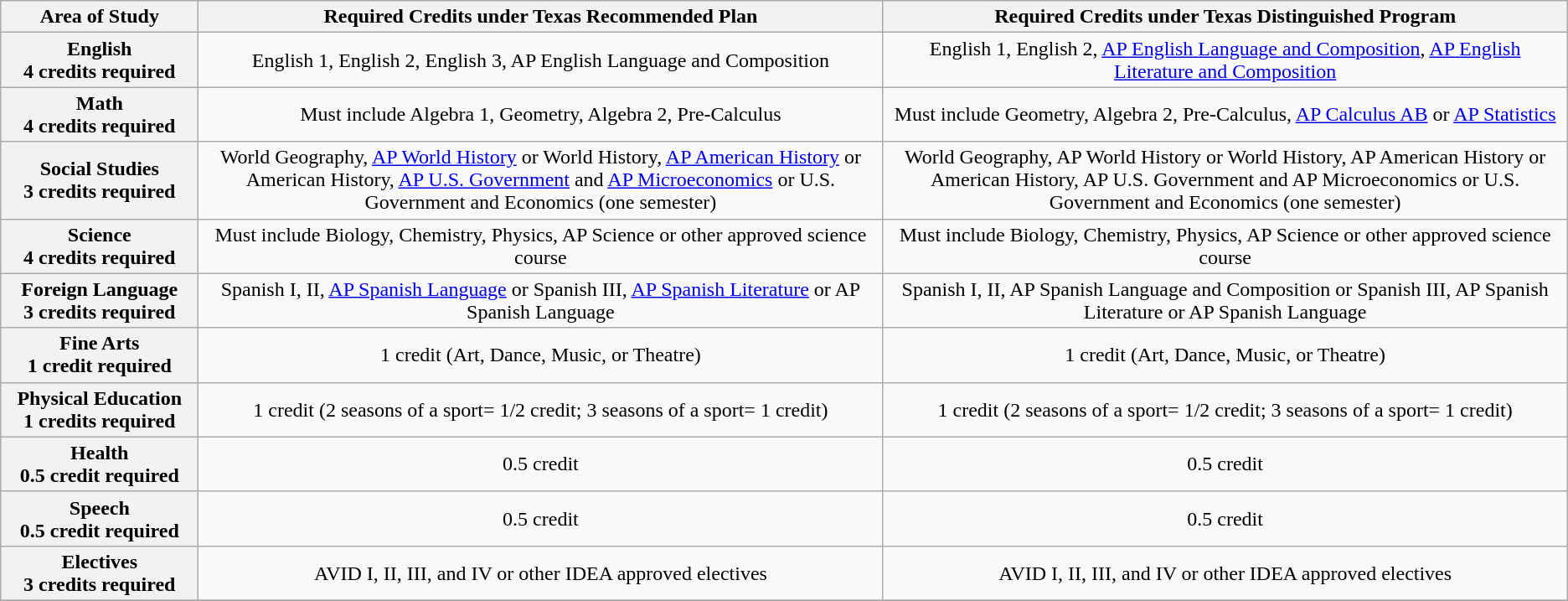<table class="wikitable">
<tr>
<th align="left" width="150pt">Area of Study</th>
<th align="center">Required Credits under Texas Recommended Plan</th>
<th align="center">Required Credits under Texas Distinguished Program</th>
</tr>
<tr>
<th align="left" width="150pt">English<br>4 credits required</th>
<td align="center">English 1, English 2, English 3, AP English Language and Composition</td>
<td align="center">English 1, English 2, <a href='#'>AP English Language and Composition</a>, <a href='#'>AP English Literature and Composition</a></td>
</tr>
<tr>
<th align="left" width="150pt">Math<br>4 credits required</th>
<td align="center">Must include Algebra 1, Geometry, Algebra 2, Pre-Calculus</td>
<td align="center">Must include Geometry, Algebra 2, Pre-Calculus, <a href='#'>AP Calculus AB</a> or <a href='#'>AP Statistics</a></td>
</tr>
<tr>
<th align="center" width="150pt">Social Studies<br>3 credits required</th>
<td align="center">World Geography, <a href='#'>AP World History</a> or World History, <a href='#'>AP American History</a> or American History, <a href='#'>AP U.S. Government</a> and <a href='#'>AP Microeconomics</a> or U.S. Government and Economics (one semester)</td>
<td align="center">World Geography, AP World History or World History, AP American History or American History, AP U.S. Government and AP Microeconomics or U.S. Government and Economics (one semester)</td>
</tr>
<tr>
<th align="center" width="150pt">Science<br>4 credits required</th>
<td align="center">Must include Biology, Chemistry, Physics, AP Science or other approved science course</td>
<td align="center">Must include Biology, Chemistry, Physics, AP Science or other approved science course</td>
</tr>
<tr>
<th align="center" width="150pt">Foreign Language<br>3 credits required</th>
<td align="center">Spanish I, II, <a href='#'>AP Spanish Language</a> or Spanish III, <a href='#'>AP Spanish Literature</a> or AP Spanish Language</td>
<td align="center">Spanish I, II, AP Spanish Language and Composition or Spanish III, AP Spanish Literature or AP Spanish Language</td>
</tr>
<tr>
<th align="center" width="150pt">Fine Arts<br>1 credit required</th>
<td align="center">1 credit (Art, Dance, Music, or Theatre)</td>
<td align="center">1 credit (Art, Dance, Music, or Theatre)</td>
</tr>
<tr>
<th align="center" width="150pt">Physical Education<br>1 credits required</th>
<td align="center">1 credit (2 seasons of a sport= 1/2 credit; 3 seasons of a sport= 1 credit)</td>
<td align="center">1 credit (2 seasons of a sport= 1/2 credit; 3 seasons of a sport= 1 credit)</td>
</tr>
<tr>
<th align="center" width="150pt">Health<br>0.5 credit required</th>
<td align="center">0.5 credit</td>
<td align="center">0.5 credit</td>
</tr>
<tr>
<th align="center" width="150pt">Speech<br>0.5 credit required</th>
<td align="center">0.5 credit</td>
<td align="center">0.5 credit</td>
</tr>
<tr>
<th align="center" width="150pt">Electives<br>3 credits required</th>
<td align="center">AVID I, II, III, and IV or other IDEA approved electives</td>
<td align="center">AVID I, II, III, and IV or other IDEA approved electives</td>
</tr>
<tr>
</tr>
</table>
